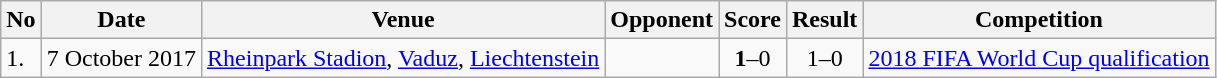<table class="wikitable" style="font-size:100%;">
<tr>
<th>No</th>
<th>Date</th>
<th>Venue</th>
<th>Opponent</th>
<th>Score</th>
<th>Result</th>
<th>Competition</th>
</tr>
<tr>
<td>1.</td>
<td>7 October 2017</td>
<td><a href='#'>Rheinpark Stadion</a>, <a href='#'>Vaduz</a>, <a href='#'>Liechtenstein</a></td>
<td></td>
<td align=center><strong>1</strong>–0</td>
<td align=center>1–0</td>
<td><a href='#'>2018 FIFA World Cup qualification</a></td>
</tr>
</table>
